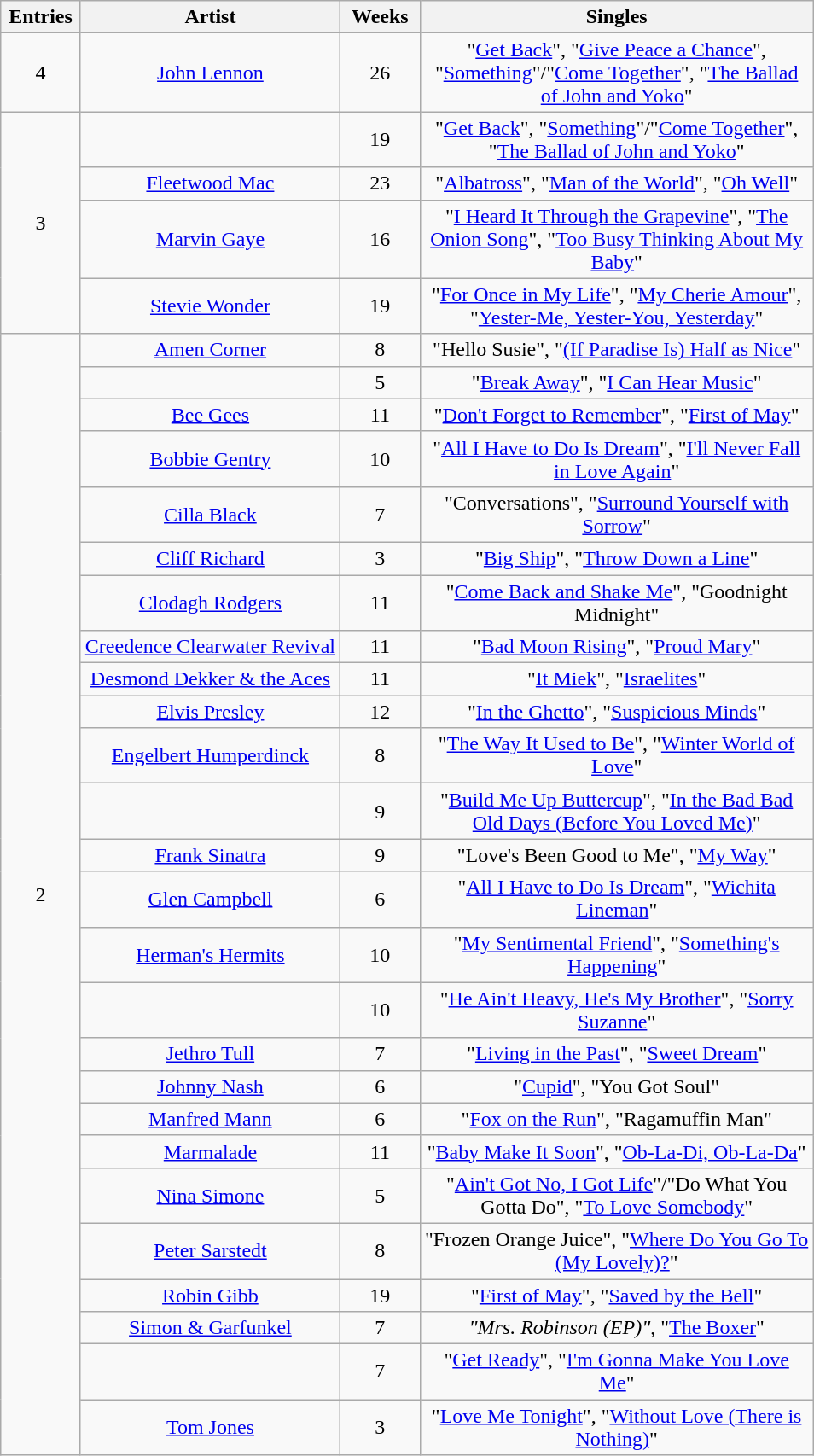<table class="wikitable sortable" style="text-align: center;">
<tr>
<th scope="col" style="width:55px;" data-sort-type="number">Entries</th>
<th scope="col" style="text-align:center;">Artist</th>
<th scope="col" style="width:55px;" data-sort-type="number">Weeks</th>
<th scope="col" style="width:300px;">Singles</th>
</tr>
<tr>
<td style="text-align:center">4</td>
<td><a href='#'>John Lennon</a> </td>
<td>26</td>
<td>"<a href='#'>Get Back</a>", "<a href='#'>Give Peace a Chance</a>", "<a href='#'>Something</a>"/"<a href='#'>Come Together</a>", "<a href='#'>The Ballad of John and Yoko</a>"</td>
</tr>
<tr>
<td rowspan="4" style="text-align:center">3</td>
<td></td>
<td>19</td>
<td>"<a href='#'>Get Back</a>", "<a href='#'>Something</a>"/"<a href='#'>Come Together</a>", "<a href='#'>The Ballad of John and Yoko</a>"</td>
</tr>
<tr>
<td><a href='#'>Fleetwood Mac</a> </td>
<td>23</td>
<td>"<a href='#'>Albatross</a>", "<a href='#'>Man of the World</a>", "<a href='#'>Oh Well</a>"</td>
</tr>
<tr>
<td><a href='#'>Marvin Gaye</a></td>
<td>16</td>
<td>"<a href='#'>I Heard It Through the Grapevine</a>", "<a href='#'>The Onion Song</a>", "<a href='#'>Too Busy Thinking About My Baby</a>"</td>
</tr>
<tr>
<td><a href='#'>Stevie Wonder</a></td>
<td>19</td>
<td>"<a href='#'>For Once in My Life</a>", "<a href='#'>My Cherie Amour</a>", "<a href='#'>Yester-Me, Yester-You, Yesterday</a>"</td>
</tr>
<tr>
<td rowspan="26" style="text-align:center">2</td>
<td><a href='#'>Amen Corner</a></td>
<td>8</td>
<td>"Hello Susie", "<a href='#'>(If Paradise Is) Half as Nice</a>"</td>
</tr>
<tr>
<td></td>
<td>5</td>
<td>"<a href='#'>Break Away</a>", "<a href='#'>I Can Hear Music</a>"</td>
</tr>
<tr>
<td><a href='#'>Bee Gees</a></td>
<td>11</td>
<td>"<a href='#'>Don't Forget to Remember</a>", "<a href='#'>First of May</a>"</td>
</tr>
<tr>
<td><a href='#'>Bobbie Gentry</a> </td>
<td>10</td>
<td>"<a href='#'>All I Have to Do Is Dream</a>", "<a href='#'>I'll Never Fall in Love Again</a>"</td>
</tr>
<tr>
<td><a href='#'>Cilla Black</a></td>
<td>7</td>
<td>"Conversations", "<a href='#'>Surround Yourself with Sorrow</a>"</td>
</tr>
<tr>
<td><a href='#'>Cliff Richard</a></td>
<td>3</td>
<td>"<a href='#'>Big Ship</a>", "<a href='#'>Throw Down a Line</a>"</td>
</tr>
<tr>
<td><a href='#'>Clodagh Rodgers</a></td>
<td>11</td>
<td>"<a href='#'>Come Back and Shake Me</a>", "Goodnight Midnight"</td>
</tr>
<tr>
<td><a href='#'>Creedence Clearwater Revival</a></td>
<td>11</td>
<td>"<a href='#'>Bad Moon Rising</a>", "<a href='#'>Proud Mary</a>"</td>
</tr>
<tr>
<td><a href='#'>Desmond Dekker & the Aces</a></td>
<td>11</td>
<td>"<a href='#'>It Miek</a>", "<a href='#'>Israelites</a>"</td>
</tr>
<tr>
<td><a href='#'>Elvis Presley</a> </td>
<td>12</td>
<td>"<a href='#'>In the Ghetto</a>", "<a href='#'>Suspicious Minds</a>"</td>
</tr>
<tr>
<td><a href='#'>Engelbert Humperdinck</a></td>
<td>8</td>
<td>"<a href='#'>The Way It Used to Be</a>", "<a href='#'>Winter World of Love</a>"</td>
</tr>
<tr>
<td> </td>
<td>9</td>
<td>"<a href='#'>Build Me Up Buttercup</a>", "<a href='#'>In the Bad Bad Old Days (Before You Loved Me)</a>"</td>
</tr>
<tr>
<td><a href='#'>Frank Sinatra</a></td>
<td>9</td>
<td>"Love's Been Good to Me", "<a href='#'>My Way</a>"</td>
</tr>
<tr>
<td><a href='#'>Glen Campbell</a> </td>
<td>6</td>
<td>"<a href='#'>All I Have to Do Is Dream</a>", "<a href='#'>Wichita Lineman</a>"</td>
</tr>
<tr>
<td><a href='#'>Herman's Hermits</a></td>
<td>10</td>
<td>"<a href='#'>My Sentimental Friend</a>", "<a href='#'>Something's Happening</a>"</td>
</tr>
<tr>
<td></td>
<td>10</td>
<td>"<a href='#'>He Ain't Heavy, He's My Brother</a>", "<a href='#'>Sorry Suzanne</a>"</td>
</tr>
<tr>
<td><a href='#'>Jethro Tull</a></td>
<td>7</td>
<td>"<a href='#'>Living in the Past</a>", "<a href='#'>Sweet Dream</a>"</td>
</tr>
<tr>
<td><a href='#'>Johnny Nash</a></td>
<td>6</td>
<td>"<a href='#'>Cupid</a>", "You Got Soul"</td>
</tr>
<tr>
<td><a href='#'>Manfred Mann</a></td>
<td>6</td>
<td>"<a href='#'>Fox on the Run</a>", "Ragamuffin Man"</td>
</tr>
<tr>
<td><a href='#'>Marmalade</a> </td>
<td>11</td>
<td>"<a href='#'>Baby Make It Soon</a>", "<a href='#'>Ob-La-Di, Ob-La-Da</a>"</td>
</tr>
<tr>
<td><a href='#'>Nina Simone</a> </td>
<td>5</td>
<td>"<a href='#'>Ain't Got No, I Got Life</a>"/"Do What You Gotta Do", "<a href='#'>To Love Somebody</a>"</td>
</tr>
<tr>
<td><a href='#'>Peter Sarstedt</a></td>
<td>8</td>
<td>"Frozen Orange Juice", "<a href='#'>Where Do You Go To (My Lovely)?</a>"</td>
</tr>
<tr>
<td><a href='#'>Robin Gibb</a> </td>
<td>19</td>
<td>"<a href='#'>First of May</a>", "<a href='#'>Saved by the Bell</a>"</td>
</tr>
<tr>
<td><a href='#'>Simon & Garfunkel</a></td>
<td>7</td>
<td><em>"Mrs. Robinson (EP)"</em>, "<a href='#'>The Boxer</a>"</td>
</tr>
<tr>
<td></td>
<td>7</td>
<td>"<a href='#'>Get Ready</a>", "<a href='#'>I'm Gonna Make You Love Me</a>"</td>
</tr>
<tr>
<td><a href='#'>Tom Jones</a></td>
<td>3</td>
<td>"<a href='#'>Love Me Tonight</a>", "<a href='#'>Without Love (There is Nothing)</a>"</td>
</tr>
</table>
